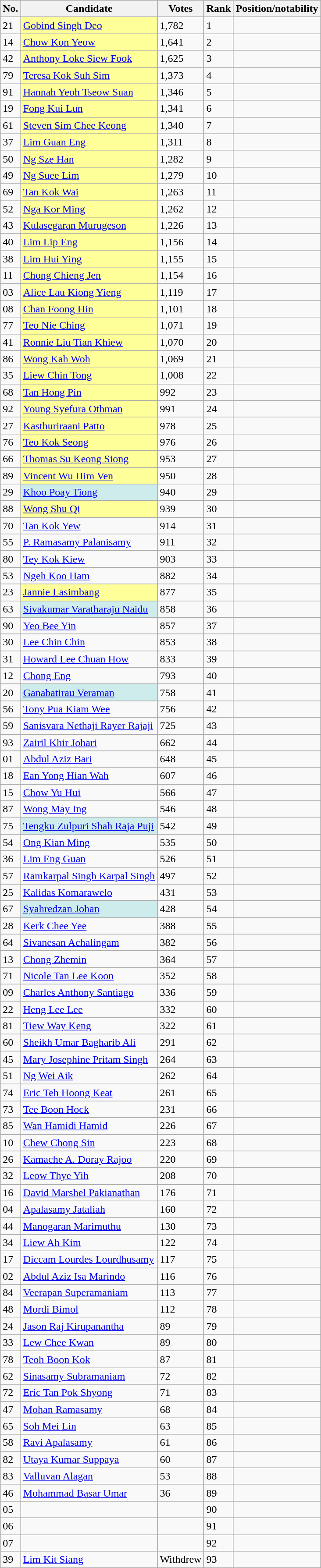<table class="sortable wikitable">
<tr>
<th>No.</th>
<th class="unsortable">Candidate</th>
<th>Votes</th>
<th>Rank</th>
<th class="unsortable">Position/notability</th>
</tr>
<tr>
<td>21</td>
<td bgcolor="#ffff99"><a href='#'>Gobind Singh Deo</a></td>
<td>1,782</td>
<td>1</td>
<td></td>
</tr>
<tr>
<td>14</td>
<td bgcolor="#ffff99"><a href='#'>Chow Kon Yeow</a></td>
<td>1,641</td>
<td>2</td>
<td></td>
</tr>
<tr>
<td>42</td>
<td bgcolor="#ffff99"><a href='#'>Anthony Loke Siew Fook</a></td>
<td>1,625</td>
<td>3</td>
<td></td>
</tr>
<tr>
<td>79</td>
<td bgcolor="#ffff99"><a href='#'>Teresa Kok Suh Sim</a></td>
<td>1,373</td>
<td>4</td>
<td></td>
</tr>
<tr>
<td>91</td>
<td bgcolor="#ffff99"><a href='#'>Hannah Yeoh Tseow Suan</a></td>
<td>1,346</td>
<td>5</td>
<td></td>
</tr>
<tr>
<td>19</td>
<td bgcolor="#ffff99"><a href='#'>Fong Kui Lun</a></td>
<td>1,341</td>
<td>6</td>
<td></td>
</tr>
<tr>
<td>61</td>
<td bgcolor="#ffff99"><a href='#'>Steven Sim Chee Keong</a></td>
<td>1,340</td>
<td>7</td>
<td></td>
</tr>
<tr>
<td>37</td>
<td bgcolor="#ffff99"><a href='#'>Lim Guan Eng</a></td>
<td>1,311</td>
<td>8</td>
<td></td>
</tr>
<tr>
<td>50</td>
<td bgcolor="#ffff99"><a href='#'>Ng Sze Han</a></td>
<td>1,282</td>
<td>9</td>
<td></td>
</tr>
<tr>
<td>49</td>
<td bgcolor="#ffff99"><a href='#'>Ng Suee Lim</a></td>
<td>1,279</td>
<td>10</td>
<td></td>
</tr>
<tr>
<td>69</td>
<td bgcolor="#ffff99"><a href='#'>Tan Kok Wai</a></td>
<td>1,263</td>
<td>11</td>
<td></td>
</tr>
<tr>
<td>52</td>
<td bgcolor="#ffff99"><a href='#'>Nga Kor Ming</a></td>
<td>1,262</td>
<td>12</td>
<td></td>
</tr>
<tr>
<td>43</td>
<td bgcolor="#ffff99"><a href='#'>Kulasegaran Murugeson</a></td>
<td>1,226</td>
<td>13</td>
<td></td>
</tr>
<tr>
<td>40</td>
<td bgcolor="#ffff99"><a href='#'>Lim Lip Eng</a></td>
<td>1,156</td>
<td>14</td>
<td></td>
</tr>
<tr>
<td>38</td>
<td bgcolor="#ffff99"><a href='#'>Lim Hui Ying</a></td>
<td>1,155</td>
<td>15</td>
<td></td>
</tr>
<tr>
<td>11</td>
<td bgcolor="#ffff99"><a href='#'>Chong Chieng Jen</a></td>
<td>1,154</td>
<td>16</td>
<td></td>
</tr>
<tr>
<td>03</td>
<td bgcolor="#ffff99"><a href='#'>Alice Lau Kiong Yieng</a></td>
<td>1,119</td>
<td>17</td>
<td></td>
</tr>
<tr>
<td>08</td>
<td bgcolor="#ffff99"><a href='#'>Chan Foong Hin</a></td>
<td>1,101</td>
<td>18</td>
<td></td>
</tr>
<tr>
<td>77</td>
<td bgcolor="#ffff99"><a href='#'>Teo Nie Ching</a></td>
<td>1,071</td>
<td>19</td>
<td></td>
</tr>
<tr>
<td>41</td>
<td bgcolor="#ffff99"><a href='#'>Ronnie Liu Tian Khiew</a></td>
<td>1,070</td>
<td>20</td>
<td></td>
</tr>
<tr>
<td>86</td>
<td bgcolor="#ffff99"><a href='#'>Wong Kah Woh</a></td>
<td>1,069</td>
<td>21</td>
<td></td>
</tr>
<tr>
<td>35</td>
<td bgcolor="#ffff99"><a href='#'>Liew Chin Tong</a></td>
<td>1,008</td>
<td>22</td>
<td></td>
</tr>
<tr>
<td>68</td>
<td bgcolor="#ffff99"><a href='#'>Tan Hong Pin</a></td>
<td>992</td>
<td>23</td>
<td></td>
</tr>
<tr>
<td>92</td>
<td bgcolor="#ffff99"><a href='#'>Young Syefura Othman</a></td>
<td>991</td>
<td>24</td>
<td></td>
</tr>
<tr>
<td>27</td>
<td bgcolor="#ffff99"><a href='#'>Kasthuriraani Patto</a></td>
<td>978</td>
<td>25</td>
<td></td>
</tr>
<tr>
<td>76</td>
<td bgcolor="#ffff99"><a href='#'>Teo Kok Seong</a></td>
<td>976</td>
<td>26</td>
<td></td>
</tr>
<tr>
<td>66</td>
<td bgcolor="#ffff99"><a href='#'>Thomas Su Keong Siong</a></td>
<td>953</td>
<td>27</td>
<td></td>
</tr>
<tr>
<td>89</td>
<td bgcolor="#ffff99"><a href='#'>Vincent Wu Him Ven</a></td>
<td>950</td>
<td>28</td>
<td></td>
</tr>
<tr>
<td>29</td>
<td bgcolor="#CFECEC"><a href='#'>Khoo Poay Tiong</a></td>
<td>940</td>
<td>29</td>
<td></td>
</tr>
<tr>
<td>88</td>
<td bgcolor="#ffff99"><a href='#'>Wong Shu Qi</a></td>
<td>939</td>
<td>30</td>
<td></td>
</tr>
<tr>
<td>70</td>
<td><a href='#'>Tan Kok Yew</a></td>
<td>914</td>
<td>31</td>
<td></td>
</tr>
<tr>
<td>55</td>
<td><a href='#'>P. Ramasamy Palanisamy</a></td>
<td>911</td>
<td>32</td>
<td></td>
</tr>
<tr>
<td>80</td>
<td><a href='#'>Tey Kok Kiew</a></td>
<td>903</td>
<td>33</td>
<td></td>
</tr>
<tr>
<td>53</td>
<td><a href='#'>Ngeh Koo Ham</a></td>
<td>882</td>
<td>34</td>
<td></td>
</tr>
<tr>
<td>23</td>
<td bgcolor="#ffff99"><a href='#'>Jannie Lasimbang</a></td>
<td>877</td>
<td>35</td>
<td></td>
</tr>
<tr>
<td>63</td>
<td bgcolor="#CFECEC"><a href='#'>Sivakumar Varatharaju Naidu</a></td>
<td>858</td>
<td>36</td>
<td></td>
</tr>
<tr>
<td>90</td>
<td><a href='#'>Yeo Bee Yin</a></td>
<td>857</td>
<td>37</td>
<td></td>
</tr>
<tr>
<td>30</td>
<td><a href='#'>Lee Chin Chin</a></td>
<td>853</td>
<td>38</td>
<td></td>
</tr>
<tr>
<td>31</td>
<td><a href='#'>Howard Lee Chuan How</a></td>
<td>833</td>
<td>39</td>
<td></td>
</tr>
<tr>
<td>12</td>
<td><a href='#'>Chong Eng</a></td>
<td>793</td>
<td>40</td>
<td></td>
</tr>
<tr>
<td>20</td>
<td bgcolor="#CFECEC"><a href='#'>Ganabatirau Veraman</a></td>
<td>758</td>
<td>41</td>
<td></td>
</tr>
<tr>
<td>56</td>
<td><a href='#'>Tony Pua Kiam Wee</a></td>
<td>756</td>
<td>42</td>
<td></td>
</tr>
<tr>
<td>59</td>
<td><a href='#'>Sanisvara Nethaji Rayer Rajaji</a></td>
<td>725</td>
<td>43</td>
<td></td>
</tr>
<tr>
<td>93</td>
<td><a href='#'>Zairil Khir Johari</a></td>
<td>662</td>
<td>44</td>
<td></td>
</tr>
<tr>
<td>01</td>
<td><a href='#'>Abdul Aziz Bari</a></td>
<td>648</td>
<td>45</td>
<td></td>
</tr>
<tr>
<td>18</td>
<td><a href='#'>Ean Yong Hian Wah</a></td>
<td>607</td>
<td>46</td>
<td></td>
</tr>
<tr>
<td>15</td>
<td><a href='#'>Chow Yu Hui</a></td>
<td>566</td>
<td>47</td>
<td></td>
</tr>
<tr>
<td>87</td>
<td><a href='#'>Wong May Ing</a></td>
<td>546</td>
<td>48</td>
<td></td>
</tr>
<tr>
<td>75</td>
<td bgcolor="#CFECEC"><a href='#'>Tengku Zulpuri Shah Raja Puji</a></td>
<td>542</td>
<td>49</td>
<td></td>
</tr>
<tr>
<td>54</td>
<td><a href='#'>Ong Kian Ming</a></td>
<td>535</td>
<td>50</td>
<td></td>
</tr>
<tr>
<td>36</td>
<td><a href='#'>Lim Eng Guan</a></td>
<td>526</td>
<td>51</td>
<td></td>
</tr>
<tr>
<td>57</td>
<td><a href='#'>Ramkarpal Singh Karpal Singh</a></td>
<td>497</td>
<td>52</td>
<td></td>
</tr>
<tr>
<td>25</td>
<td><a href='#'>Kalidas Komarawelo</a></td>
<td>431</td>
<td>53</td>
<td></td>
</tr>
<tr>
<td>67</td>
<td bgcolor="#CFECEC"><a href='#'>Syahredzan Johan</a></td>
<td>428</td>
<td>54</td>
<td></td>
</tr>
<tr>
<td>28</td>
<td><a href='#'>Kerk Chee Yee</a></td>
<td>388</td>
<td>55</td>
<td></td>
</tr>
<tr>
<td>64</td>
<td><a href='#'>Sivanesan Achalingam</a></td>
<td>382</td>
<td>56</td>
<td></td>
</tr>
<tr>
<td>13</td>
<td><a href='#'>Chong Zhemin</a></td>
<td>364</td>
<td>57</td>
<td></td>
</tr>
<tr>
<td>71</td>
<td><a href='#'>Nicole Tan Lee Koon</a></td>
<td>352</td>
<td>58</td>
<td></td>
</tr>
<tr>
<td>09</td>
<td><a href='#'>Charles Anthony Santiago</a></td>
<td>336</td>
<td>59</td>
<td></td>
</tr>
<tr>
<td>22</td>
<td><a href='#'>Heng Lee Lee</a></td>
<td>332</td>
<td>60</td>
<td></td>
</tr>
<tr>
<td>81</td>
<td><a href='#'>Tiew Way Keng</a></td>
<td>322</td>
<td>61</td>
<td></td>
</tr>
<tr>
<td>60</td>
<td><a href='#'>Sheikh Umar Bagharib Ali</a></td>
<td>291</td>
<td>62</td>
<td></td>
</tr>
<tr>
<td>45</td>
<td><a href='#'>Mary Josephine Pritam Singh</a></td>
<td>264</td>
<td>63</td>
<td></td>
</tr>
<tr>
<td>51</td>
<td><a href='#'>Ng Wei Aik</a></td>
<td>262</td>
<td>64</td>
<td></td>
</tr>
<tr>
<td>74</td>
<td><a href='#'>Eric Teh Hoong Keat</a></td>
<td>261</td>
<td>65</td>
<td></td>
</tr>
<tr>
<td>73</td>
<td><a href='#'>Tee Boon Hock</a></td>
<td>231</td>
<td>66</td>
<td></td>
</tr>
<tr>
<td>85</td>
<td><a href='#'>Wan Hamidi Hamid</a></td>
<td>226</td>
<td>67</td>
<td></td>
</tr>
<tr>
<td>10</td>
<td><a href='#'>Chew Chong Sin</a></td>
<td>223</td>
<td>68</td>
<td></td>
</tr>
<tr>
<td>26</td>
<td><a href='#'>Kamache A. Doray Rajoo</a></td>
<td>220</td>
<td>69</td>
<td></td>
</tr>
<tr>
<td>32</td>
<td><a href='#'>Leow Thye Yih</a></td>
<td>208</td>
<td>70</td>
<td></td>
</tr>
<tr>
<td>16</td>
<td><a href='#'>David Marshel Pakianathan</a></td>
<td>176</td>
<td>71</td>
<td></td>
</tr>
<tr>
<td>04</td>
<td><a href='#'>Apalasamy Jataliah</a></td>
<td>160</td>
<td>72</td>
<td></td>
</tr>
<tr>
<td>44</td>
<td><a href='#'>Manogaran Marimuthu</a></td>
<td>130</td>
<td>73</td>
<td></td>
</tr>
<tr>
<td>34</td>
<td><a href='#'>Liew Ah Kim</a></td>
<td>122</td>
<td>74</td>
<td></td>
</tr>
<tr>
<td>17</td>
<td><a href='#'>Diccam Lourdes Lourdhusamy</a></td>
<td>117</td>
<td>75</td>
<td></td>
</tr>
<tr>
<td>02</td>
<td><a href='#'>Abdul Aziz Isa Marindo</a></td>
<td>116</td>
<td>76</td>
<td></td>
</tr>
<tr>
<td>84</td>
<td><a href='#'>Veerapan Superamaniam</a></td>
<td>113</td>
<td>77</td>
<td></td>
</tr>
<tr>
<td>48</td>
<td><a href='#'>Mordi Bimol</a></td>
<td>112</td>
<td>78</td>
<td></td>
</tr>
<tr>
<td>24</td>
<td><a href='#'>Jason Raj Kirupanantha</a></td>
<td>89</td>
<td>79</td>
<td></td>
</tr>
<tr>
<td>33</td>
<td><a href='#'>Lew Chee Kwan</a></td>
<td>89</td>
<td>80</td>
<td></td>
</tr>
<tr>
<td>78</td>
<td><a href='#'>Teoh Boon Kok</a></td>
<td>87</td>
<td>81</td>
<td></td>
</tr>
<tr>
<td>62</td>
<td><a href='#'>Sinasamy Subramaniam</a></td>
<td>72</td>
<td>82</td>
<td></td>
</tr>
<tr>
<td>72</td>
<td><a href='#'>Eric Tan Pok Shyong</a></td>
<td>71</td>
<td>83</td>
<td></td>
</tr>
<tr>
<td>47</td>
<td><a href='#'>Mohan Ramasamy</a></td>
<td>68</td>
<td>84</td>
<td></td>
</tr>
<tr>
<td>65</td>
<td><a href='#'>Soh Mei Lin</a></td>
<td>63</td>
<td>85</td>
<td></td>
</tr>
<tr>
<td>58</td>
<td><a href='#'>Ravi Apalasamy</a></td>
<td>61</td>
<td>86</td>
<td></td>
</tr>
<tr>
<td>82</td>
<td><a href='#'>Utaya Kumar Suppaya</a></td>
<td>60</td>
<td>87</td>
<td></td>
</tr>
<tr>
<td>83</td>
<td><a href='#'>Valluvan Alagan</a></td>
<td>53</td>
<td>88</td>
<td></td>
</tr>
<tr>
<td>46</td>
<td><a href='#'>Mohammad Basar Umar</a></td>
<td>36</td>
<td>89</td>
<td></td>
</tr>
<tr>
<td>05</td>
<td></td>
<td></td>
<td>90</td>
<td></td>
</tr>
<tr>
<td>06</td>
<td></td>
<td></td>
<td>91</td>
<td></td>
</tr>
<tr>
<td>07</td>
<td></td>
<td></td>
<td>92</td>
<td></td>
</tr>
<tr>
<td>39</td>
<td><a href='#'>Lim Kit Siang</a></td>
<td>Withdrew</td>
<td>93</td>
<td></td>
</tr>
</table>
